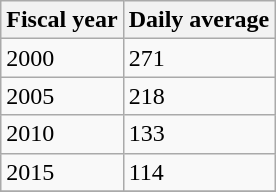<table class="wikitable">
<tr>
<th>Fiscal year</th>
<th>Daily average</th>
</tr>
<tr>
<td>2000</td>
<td>271</td>
</tr>
<tr>
<td>2005</td>
<td>218</td>
</tr>
<tr>
<td>2010</td>
<td>133</td>
</tr>
<tr>
<td>2015</td>
<td>114</td>
</tr>
<tr>
</tr>
</table>
